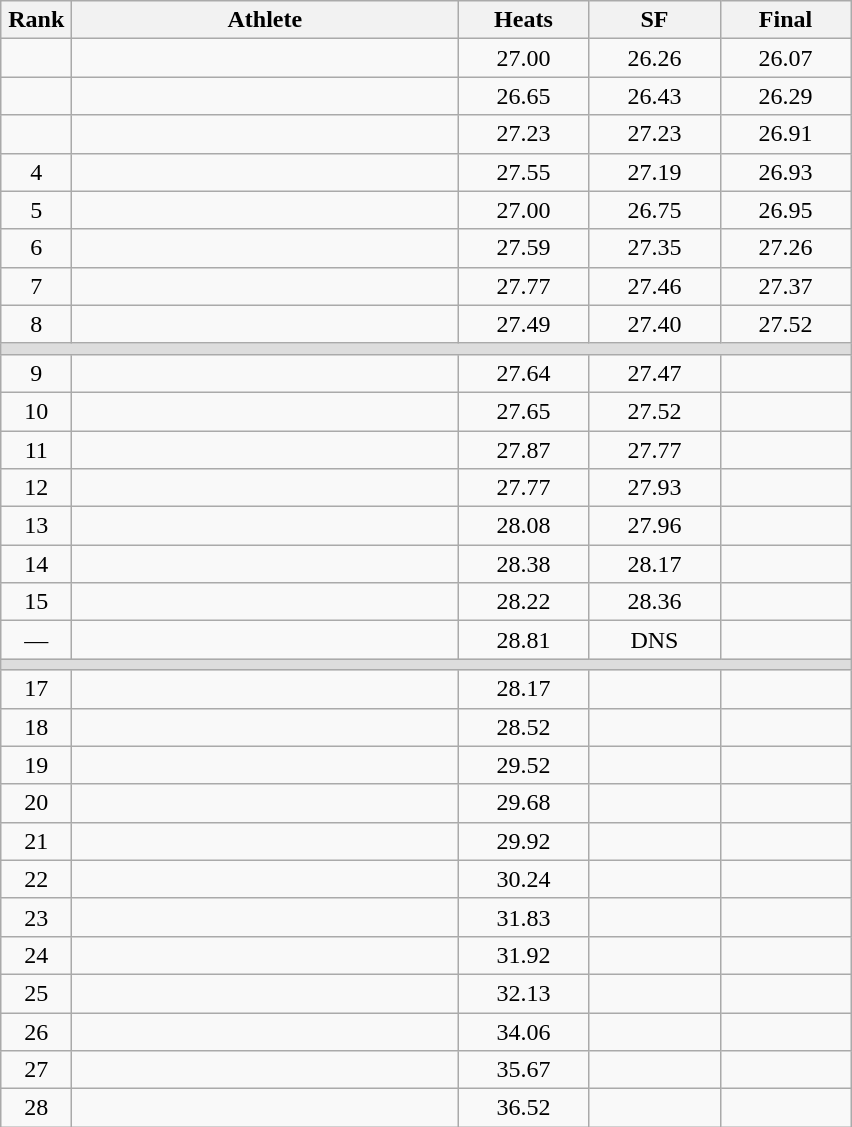<table class=wikitable style="text-align:center">
<tr>
<th width=40>Rank</th>
<th width=250>Athlete</th>
<th width=80>Heats</th>
<th width=80>SF</th>
<th width=80>Final</th>
</tr>
<tr>
<td></td>
<td align=left></td>
<td>27.00</td>
<td>26.26</td>
<td>26.07</td>
</tr>
<tr>
<td></td>
<td align=left></td>
<td>26.65</td>
<td>26.43</td>
<td>26.29</td>
</tr>
<tr>
<td></td>
<td align=left></td>
<td>27.23</td>
<td>27.23</td>
<td>26.91</td>
</tr>
<tr>
<td>4</td>
<td align=left></td>
<td>27.55</td>
<td>27.19</td>
<td>26.93</td>
</tr>
<tr>
<td>5</td>
<td align=left></td>
<td>27.00</td>
<td>26.75</td>
<td>26.95</td>
</tr>
<tr>
<td>6</td>
<td align=left></td>
<td>27.59</td>
<td>27.35</td>
<td>27.26</td>
</tr>
<tr>
<td>7</td>
<td align=left></td>
<td>27.77</td>
<td>27.46</td>
<td>27.37</td>
</tr>
<tr>
<td>8</td>
<td align=left></td>
<td>27.49</td>
<td>27.40</td>
<td>27.52</td>
</tr>
<tr bgcolor=#DDDDDD>
<td colspan=5></td>
</tr>
<tr>
<td>9</td>
<td align=left></td>
<td>27.64</td>
<td>27.47</td>
<td></td>
</tr>
<tr>
<td>10</td>
<td align=left></td>
<td>27.65</td>
<td>27.52</td>
<td></td>
</tr>
<tr>
<td>11</td>
<td align=left></td>
<td>27.87</td>
<td>27.77</td>
<td></td>
</tr>
<tr>
<td>12</td>
<td align=left></td>
<td>27.77</td>
<td>27.93</td>
<td></td>
</tr>
<tr>
<td>13</td>
<td align=left></td>
<td>28.08</td>
<td>27.96</td>
<td></td>
</tr>
<tr>
<td>14</td>
<td align=left></td>
<td>28.38</td>
<td>28.17</td>
<td></td>
</tr>
<tr>
<td>15</td>
<td align=left></td>
<td>28.22</td>
<td>28.36</td>
<td></td>
</tr>
<tr>
<td>—</td>
<td align=left></td>
<td>28.81 </td>
<td>DNS</td>
<td></td>
</tr>
<tr bgcolor=#DDDDDD>
<td colspan=5></td>
</tr>
<tr>
<td>17</td>
<td align=left></td>
<td>28.17 </td>
<td></td>
<td></td>
</tr>
<tr>
<td>18</td>
<td align=left></td>
<td>28.52</td>
<td></td>
<td></td>
</tr>
<tr>
<td>19</td>
<td align=left></td>
<td>29.52</td>
<td></td>
<td></td>
</tr>
<tr>
<td>20</td>
<td align=left></td>
<td>29.68</td>
<td></td>
<td></td>
</tr>
<tr>
<td>21</td>
<td align=left></td>
<td>29.92</td>
<td></td>
<td></td>
</tr>
<tr>
<td>22</td>
<td align=left></td>
<td>30.24</td>
<td></td>
<td></td>
</tr>
<tr>
<td>23</td>
<td align=left></td>
<td>31.83</td>
<td></td>
<td></td>
</tr>
<tr>
<td>24</td>
<td align=left></td>
<td>31.92</td>
<td></td>
<td></td>
</tr>
<tr>
<td>25</td>
<td align=left></td>
<td>32.13</td>
<td></td>
<td></td>
</tr>
<tr>
<td>26</td>
<td align=left></td>
<td>34.06</td>
<td></td>
<td></td>
</tr>
<tr>
<td>27</td>
<td align=left></td>
<td>35.67</td>
<td></td>
<td></td>
</tr>
<tr>
<td>28</td>
<td align=left></td>
<td>36.52</td>
<td></td>
<td></td>
</tr>
</table>
